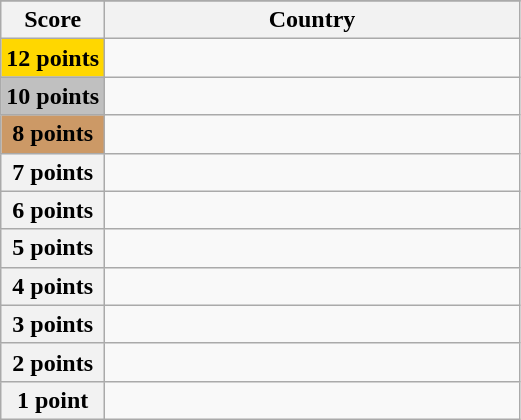<table class="wikitable">
<tr>
</tr>
<tr>
<th scope="col" width="20%">Score</th>
<th scope="col">Country</th>
</tr>
<tr>
<th scope="row" style="background:gold">12 points</th>
<td></td>
</tr>
<tr>
<th scope="row" style="background:silver">10 points</th>
<td></td>
</tr>
<tr>
<th scope="row" style="background:#CC9966">8 points</th>
<td></td>
</tr>
<tr>
<th scope="row">7 points</th>
<td></td>
</tr>
<tr>
<th scope="row">6 points</th>
<td></td>
</tr>
<tr>
<th scope="row">5 points</th>
<td></td>
</tr>
<tr>
<th scope="row">4 points</th>
<td></td>
</tr>
<tr>
<th scope="row">3 points</th>
<td></td>
</tr>
<tr>
<th scope="row">2 points</th>
<td></td>
</tr>
<tr>
<th scope="row">1 point</th>
<td></td>
</tr>
</table>
